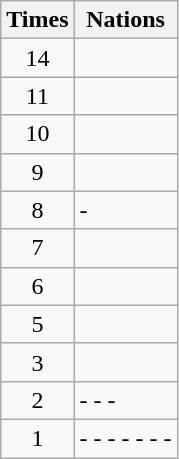<table class="wikitable">
<tr>
<th>Times</th>
<th>Nations</th>
</tr>
<tr>
<td align=center>14</td>
<td></td>
</tr>
<tr>
<td align=center>11</td>
<td></td>
</tr>
<tr>
<td align=center>10</td>
<td></td>
</tr>
<tr>
<td align=center>9</td>
<td></td>
</tr>
<tr>
<td align=center>8</td>
<td> - </td>
</tr>
<tr>
<td align=center>7</td>
<td></td>
</tr>
<tr>
<td align=center>6</td>
<td></td>
</tr>
<tr>
<td align=center>5</td>
<td></td>
</tr>
<tr>
<td align=center>3</td>
<td></td>
</tr>
<tr>
<td align=center>2</td>
<td> -  -  - </td>
</tr>
<tr>
<td align=center>1</td>
<td> -  -  -  -  -  -  - </td>
</tr>
</table>
